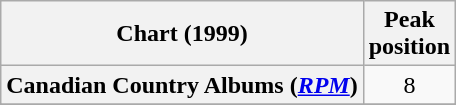<table class="wikitable sortable plainrowheaders" style="text-align:center">
<tr>
<th scope="col">Chart (1999)</th>
<th scope="col">Peak<br>position</th>
</tr>
<tr>
<th scope="row">Canadian Country Albums (<em><a href='#'>RPM</a></em>)</th>
<td>8</td>
</tr>
<tr>
</tr>
<tr>
</tr>
<tr>
</tr>
</table>
